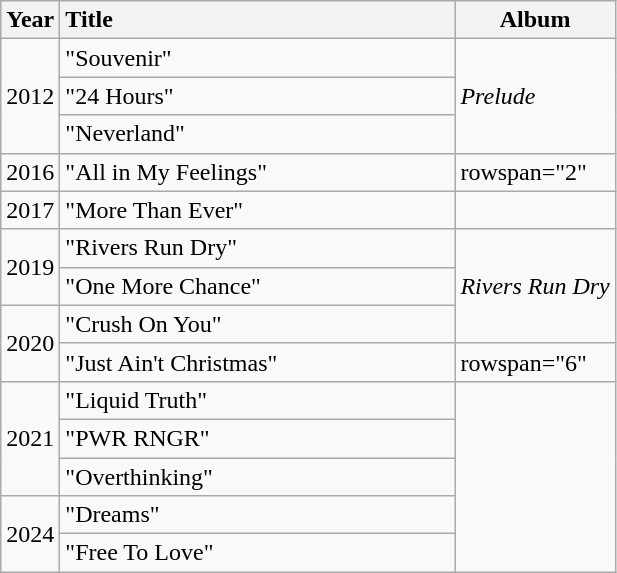<table class="wikitable">
<tr>
<th style="text-align:center;">Year</th>
<th style="text-align:left; width:16em;">Title</th>
<th style="text-align:center;">Album</th>
</tr>
<tr>
<td rowspan="3">2012</td>
<td>"Souvenir"</td>
<td rowspan="3"><em>Prelude</em></td>
</tr>
<tr>
<td>"24 Hours"</td>
</tr>
<tr>
<td>"Neverland"</td>
</tr>
<tr>
<td>2016</td>
<td>"All in My Feelings"</td>
<td>rowspan="2" </td>
</tr>
<tr>
<td>2017</td>
<td>"More Than Ever"</td>
</tr>
<tr>
<td rowspan="2">2019</td>
<td>"Rivers Run Dry"</td>
<td rowspan="3"><em>Rivers Run Dry</em></td>
</tr>
<tr>
<td>"One More Chance"</td>
</tr>
<tr>
<td rowspan="2">2020</td>
<td>"Crush On You"</td>
</tr>
<tr>
<td>"Just Ain't Christmas"</td>
<td>rowspan="6" </td>
</tr>
<tr>
<td rowspan="3">2021</td>
<td>"Liquid Truth"</td>
</tr>
<tr>
<td>"PWR RNGR"<br></td>
</tr>
<tr>
<td>"Overthinking"</td>
</tr>
<tr>
<td rowspan="2">2024</td>
<td>"Dreams"</td>
</tr>
<tr>
<td>"Free To Love"</td>
</tr>
</table>
